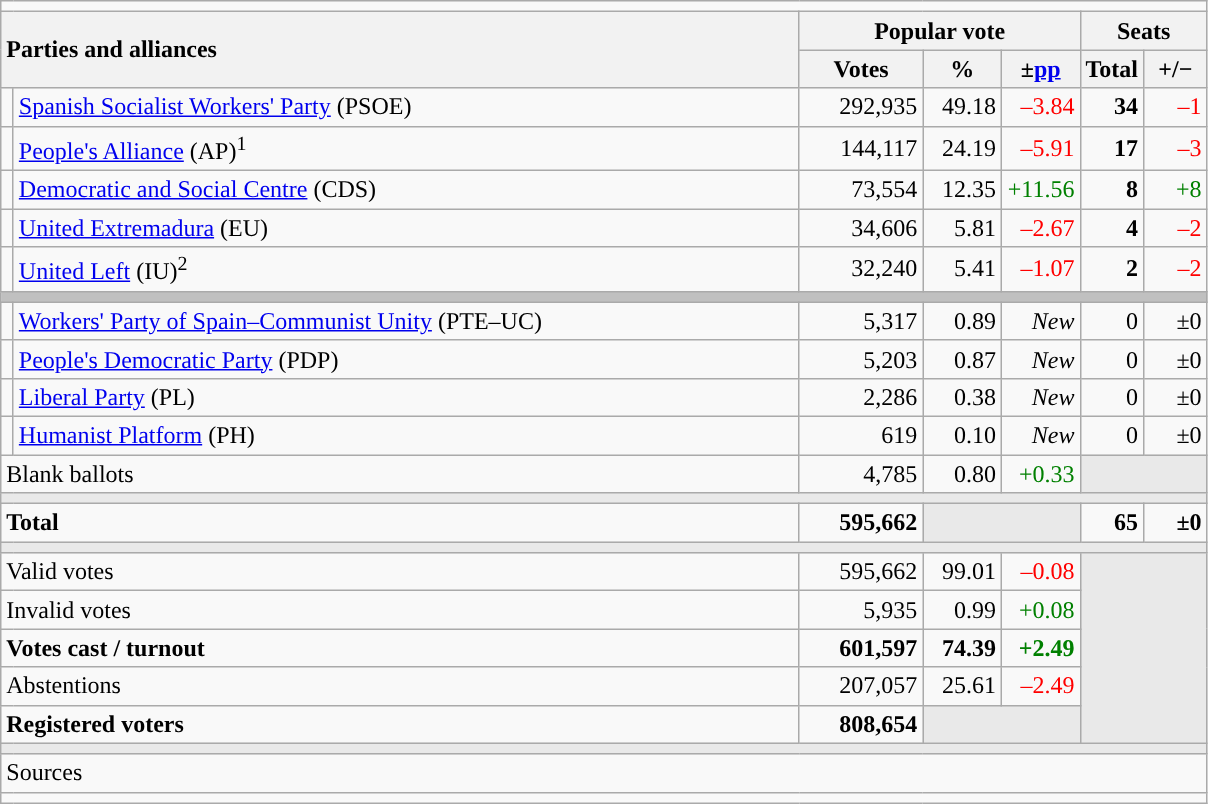<table class="wikitable" style="text-align:right;">
<tr>
<td colspan="7"></td>
</tr>
<tr>
<th style="text-align:left;" rowspan="2" colspan="2" width="525">Parties and alliances</th>
<th colspan="3">Popular vote</th>
<th colspan="2">Seats</th>
</tr>
<tr>
<th width="75">Votes</th>
<th width="45">%</th>
<th width="45">±<a href='#'>pp</a></th>
<th width="35">Total</th>
<th width="35">+/−</th>
</tr>
<tr>
<td width="1" style="color:inherit;background:"></td>
<td align="left"><a href='#'>Spanish Socialist Workers' Party</a> (PSOE)</td>
<td>292,935</td>
<td>49.18</td>
<td style="color:red;">–3.84</td>
<td><strong>34</strong></td>
<td style="color:red;">–1</td>
</tr>
<tr>
<td style="color:inherit;background:"></td>
<td align="left"><a href='#'>People's Alliance</a> (AP)<sup>1</sup></td>
<td>144,117</td>
<td>24.19</td>
<td style="color:red;">–5.91</td>
<td><strong>17</strong></td>
<td style="color:red;">–3</td>
</tr>
<tr>
<td style="color:inherit;background:"></td>
<td align="left"><a href='#'>Democratic and Social Centre</a> (CDS)</td>
<td>73,554</td>
<td>12.35</td>
<td style="color:green;">+11.56</td>
<td><strong>8</strong></td>
<td style="color:green;">+8</td>
</tr>
<tr>
<td style="color:inherit;background:"></td>
<td align="left"><a href='#'>United Extremadura</a> (EU)</td>
<td>34,606</td>
<td>5.81</td>
<td style="color:red;">–2.67</td>
<td><strong>4</strong></td>
<td style="color:red;">–2</td>
</tr>
<tr>
<td style="color:inherit;background:"></td>
<td align="left"><a href='#'>United Left</a> (IU)<sup>2</sup></td>
<td>32,240</td>
<td>5.41</td>
<td style="color:red;">–1.07</td>
<td><strong>2</strong></td>
<td style="color:red;">–2</td>
</tr>
<tr>
<td colspan="7" bgcolor="#C0C0C0"></td>
</tr>
<tr>
<td style="color:inherit;background:"></td>
<td align="left"><a href='#'>Workers' Party of Spain–Communist Unity</a> (PTE–UC)</td>
<td>5,317</td>
<td>0.89</td>
<td><em>New</em></td>
<td>0</td>
<td>±0</td>
</tr>
<tr>
<td style="color:inherit;background:"></td>
<td align="left"><a href='#'>People's Democratic Party</a> (PDP)</td>
<td>5,203</td>
<td>0.87</td>
<td><em>New</em></td>
<td>0</td>
<td>±0</td>
</tr>
<tr>
<td style="color:inherit;background:"></td>
<td align="left"><a href='#'>Liberal Party</a> (PL)</td>
<td>2,286</td>
<td>0.38</td>
<td><em>New</em></td>
<td>0</td>
<td>±0</td>
</tr>
<tr>
<td style="color:inherit;background:"></td>
<td align="left"><a href='#'>Humanist Platform</a> (PH)</td>
<td>619</td>
<td>0.10</td>
<td><em>New</em></td>
<td>0</td>
<td>±0</td>
</tr>
<tr>
<td align="left" colspan="2">Blank ballots</td>
<td>4,785</td>
<td>0.80</td>
<td style="color:green;">+0.33</td>
<td bgcolor="#E9E9E9" colspan="2"></td>
</tr>
<tr>
<td colspan="7" bgcolor="#E9E9E9"></td>
</tr>
<tr style="font-weight:bold;">
<td align="left" colspan="2">Total</td>
<td>595,662</td>
<td bgcolor="#E9E9E9" colspan="2"></td>
<td>65</td>
<td>±0</td>
</tr>
<tr>
<td colspan="7" bgcolor="#E9E9E9"></td>
</tr>
<tr>
<td align="left" colspan="2">Valid votes</td>
<td>595,662</td>
<td>99.01</td>
<td style="color:red;">–0.08</td>
<td bgcolor="#E9E9E9" colspan="2" rowspan="5"></td>
</tr>
<tr>
<td align="left" colspan="2">Invalid votes</td>
<td>5,935</td>
<td>0.99</td>
<td style="color:green;">+0.08</td>
</tr>
<tr style="font-weight:bold;">
<td align="left" colspan="2">Votes cast / turnout</td>
<td>601,597</td>
<td>74.39</td>
<td style="color:green;">+2.49</td>
</tr>
<tr>
<td align="left" colspan="2">Abstentions</td>
<td>207,057</td>
<td>25.61</td>
<td style="color:red;">–2.49</td>
</tr>
<tr style="font-weight:bold;">
<td align="left" colspan="2">Registered voters</td>
<td>808,654</td>
<td bgcolor="#E9E9E9" colspan="2"></td>
</tr>
<tr>
<td colspan="7" bgcolor="#E9E9E9"></td>
</tr>
<tr>
<td align="left" colspan="7">Sources</td>
</tr>
<tr>
<td colspan="7" style="text-align:left; max-width:790px;"></td>
</tr>
</table>
